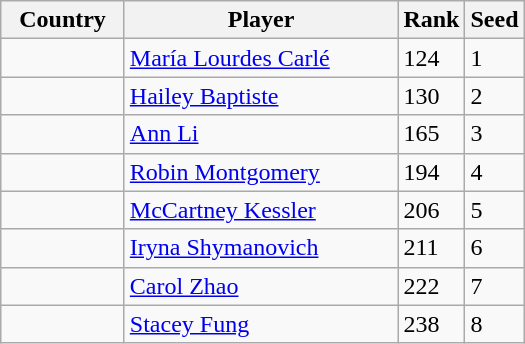<table class="wikitable">
<tr>
<th width="75">Country</th>
<th width="175">Player</th>
<th>Rank</th>
<th>Seed</th>
</tr>
<tr>
<td></td>
<td><a href='#'>María Lourdes Carlé</a></td>
<td>124</td>
<td>1</td>
</tr>
<tr>
<td></td>
<td><a href='#'>Hailey Baptiste</a></td>
<td>130</td>
<td>2</td>
</tr>
<tr>
<td></td>
<td><a href='#'>Ann Li</a></td>
<td>165</td>
<td>3</td>
</tr>
<tr>
<td></td>
<td><a href='#'>Robin Montgomery</a></td>
<td>194</td>
<td>4</td>
</tr>
<tr>
<td></td>
<td><a href='#'>McCartney Kessler</a></td>
<td>206</td>
<td>5</td>
</tr>
<tr>
<td></td>
<td><a href='#'>Iryna Shymanovich</a></td>
<td>211</td>
<td>6</td>
</tr>
<tr>
<td></td>
<td><a href='#'>Carol Zhao</a></td>
<td>222</td>
<td>7</td>
</tr>
<tr>
<td></td>
<td><a href='#'>Stacey Fung</a></td>
<td>238</td>
<td>8</td>
</tr>
</table>
